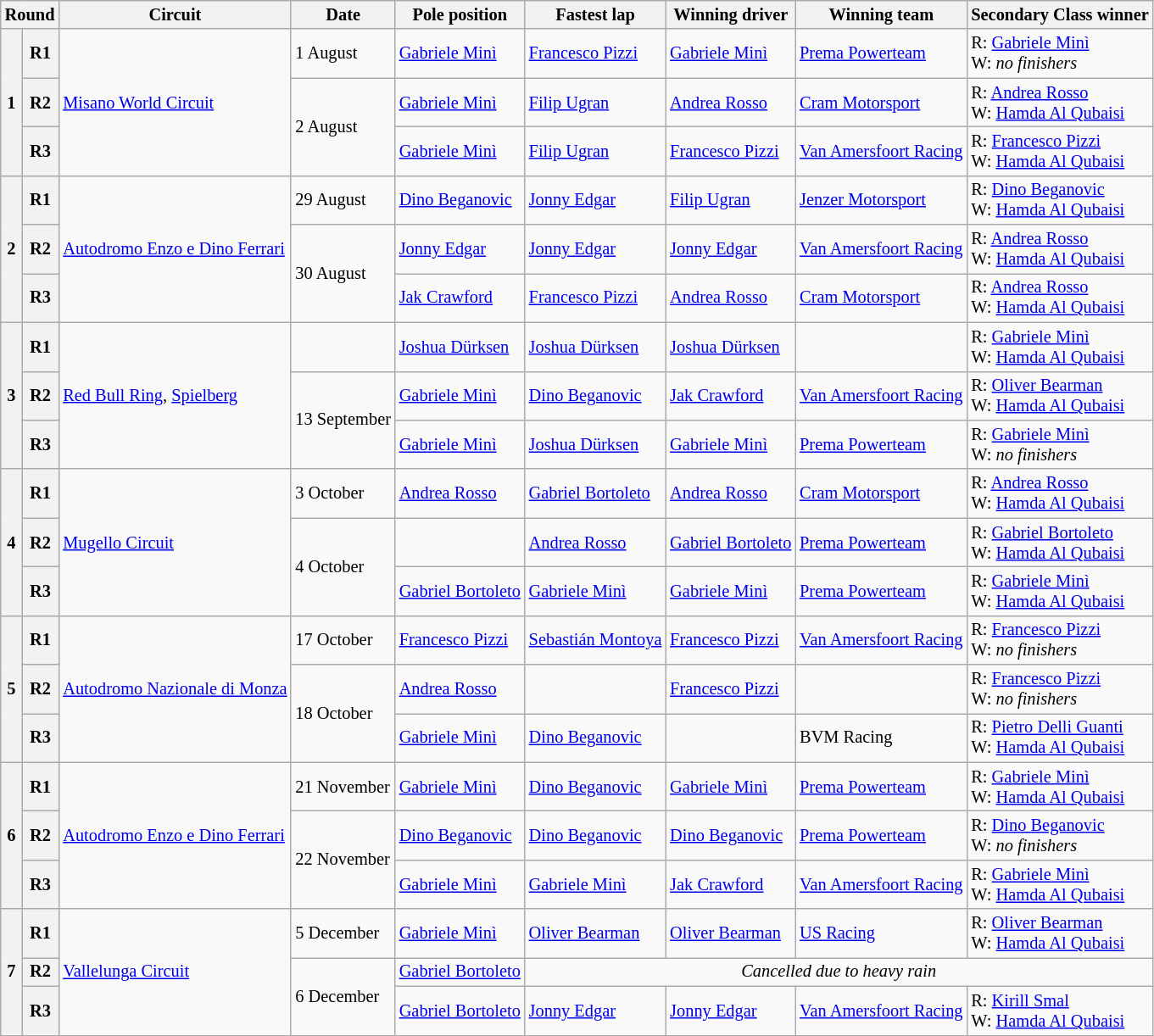<table class="wikitable" style="font-size: 85%">
<tr>
<th colspan=2>Round</th>
<th>Circuit</th>
<th>Date</th>
<th>Pole position</th>
<th>Fastest lap</th>
<th>Winning driver</th>
<th>Winning team</th>
<th>Secondary Class winner</th>
</tr>
<tr>
<th rowspan=3>1</th>
<th>R1</th>
<td rowspan=3> <a href='#'>Misano World Circuit</a></td>
<td>1 August</td>
<td> <a href='#'>Gabriele Minì</a></td>
<td> <a href='#'>Francesco Pizzi</a></td>
<td> <a href='#'>Gabriele Minì</a></td>
<td> <a href='#'>Prema Powerteam</a></td>
<td>R:  <a href='#'>Gabriele Minì</a><br>W: <em>no finishers</em></td>
</tr>
<tr>
<th>R2</th>
<td rowspan=2>2 August</td>
<td> <a href='#'>Gabriele Minì</a></td>
<td> <a href='#'>Filip Ugran</a></td>
<td> <a href='#'>Andrea Rosso</a></td>
<td> <a href='#'>Cram Motorsport</a></td>
<td nowrap>R:  <a href='#'>Andrea Rosso</a><br>W:  <a href='#'>Hamda Al Qubaisi</a></td>
</tr>
<tr>
<th>R3</th>
<td> <a href='#'>Gabriele Minì</a></td>
<td> <a href='#'>Filip Ugran</a></td>
<td> <a href='#'>Francesco Pizzi</a></td>
<td> <a href='#'>Van Amersfoort Racing</a></td>
<td>R:  <a href='#'>Francesco Pizzi</a><br>W:  <a href='#'>Hamda Al Qubaisi</a></td>
</tr>
<tr>
<th rowspan=3>2</th>
<th>R1</th>
<td rowspan=3 nowrap> <a href='#'>Autodromo Enzo e Dino Ferrari</a></td>
<td>29 August</td>
<td> <a href='#'>Dino Beganovic</a></td>
<td> <a href='#'>Jonny Edgar</a></td>
<td> <a href='#'>Filip Ugran</a></td>
<td> <a href='#'>Jenzer Motorsport</a></td>
<td>R:  <a href='#'>Dino Beganovic</a><br>W:  <a href='#'>Hamda Al Qubaisi</a></td>
</tr>
<tr>
<th>R2</th>
<td rowspan=2>30 August</td>
<td> <a href='#'>Jonny Edgar</a></td>
<td> <a href='#'>Jonny Edgar</a></td>
<td> <a href='#'>Jonny Edgar</a></td>
<td> <a href='#'>Van Amersfoort Racing</a></td>
<td>R:  <a href='#'>Andrea Rosso</a><br>W:  <a href='#'>Hamda Al Qubaisi</a></td>
</tr>
<tr>
<th>R3</th>
<td> <a href='#'>Jak Crawford</a></td>
<td> <a href='#'>Francesco Pizzi</a></td>
<td> <a href='#'>Andrea Rosso</a></td>
<td> <a href='#'>Cram Motorsport</a></td>
<td>R:  <a href='#'>Andrea Rosso</a><br>W:  <a href='#'>Hamda Al Qubaisi</a></td>
</tr>
<tr>
<th rowspan=3>3</th>
<th>R1</th>
<td rowspan=3> <a href='#'>Red Bull Ring</a>, <a href='#'>Spielberg</a></td>
<td></td>
<td> <a href='#'>Joshua Dürksen</a></td>
<td> <a href='#'>Joshua Dürksen</a></td>
<td> <a href='#'>Joshua Dürksen</a></td>
<td></td>
<td>R:  <a href='#'>Gabriele Minì</a><br>W:  <a href='#'>Hamda Al Qubaisi</a></td>
</tr>
<tr>
<th>R2</th>
<td rowspan=2>13 September</td>
<td> <a href='#'>Gabriele Minì</a></td>
<td> <a href='#'>Dino Beganovic</a></td>
<td> <a href='#'>Jak Crawford</a></td>
<td> <a href='#'>Van Amersfoort Racing</a></td>
<td>R:  <a href='#'>Oliver Bearman</a><br>W:  <a href='#'>Hamda Al Qubaisi</a></td>
</tr>
<tr>
<th>R3</th>
<td> <a href='#'>Gabriele Minì</a></td>
<td> <a href='#'>Joshua Dürksen</a></td>
<td> <a href='#'>Gabriele Minì</a></td>
<td> <a href='#'>Prema Powerteam</a></td>
<td>R:  <a href='#'>Gabriele Minì</a><br>W: <em>no finishers</em></td>
</tr>
<tr>
<th rowspan=3>4</th>
<th>R1</th>
<td rowspan=3> <a href='#'>Mugello Circuit</a></td>
<td>3 October</td>
<td> <a href='#'>Andrea Rosso</a></td>
<td> <a href='#'>Gabriel Bortoleto</a></td>
<td> <a href='#'>Andrea Rosso</a></td>
<td> <a href='#'>Cram Motorsport</a></td>
<td>R:  <a href='#'>Andrea Rosso</a><br>W:  <a href='#'>Hamda Al Qubaisi</a></td>
</tr>
<tr>
<th>R2</th>
<td rowspan=2>4 October</td>
<td></td>
<td> <a href='#'>Andrea Rosso</a></td>
<td> <a href='#'>Gabriel Bortoleto</a></td>
<td> <a href='#'>Prema Powerteam</a></td>
<td>R:  <a href='#'>Gabriel Bortoleto</a><br>W:  <a href='#'>Hamda Al Qubaisi</a></td>
</tr>
<tr>
<th>R3</th>
<td> <a href='#'>Gabriel Bortoleto</a></td>
<td> <a href='#'>Gabriele Minì</a></td>
<td> <a href='#'>Gabriele Minì</a></td>
<td> <a href='#'>Prema Powerteam</a></td>
<td>R:  <a href='#'>Gabriele Minì</a><br>W:  <a href='#'>Hamda Al Qubaisi</a></td>
</tr>
<tr>
<th rowspan=3>5</th>
<th>R1</th>
<td rowspan=3 nowrap> <a href='#'>Autodromo Nazionale di Monza</a></td>
<td>17 October</td>
<td> <a href='#'>Francesco Pizzi</a></td>
<td nowrap> <a href='#'>Sebastián Montoya</a></td>
<td> <a href='#'>Francesco Pizzi</a></td>
<td> <a href='#'>Van Amersfoort Racing</a></td>
<td>R:  <a href='#'>Francesco Pizzi</a><br>W: <em>no finishers</em></td>
</tr>
<tr>
<th>R2</th>
<td rowspan=2>18 October</td>
<td> <a href='#'>Andrea Rosso</a></td>
<td></td>
<td> <a href='#'>Francesco Pizzi</a></td>
<td></td>
<td>R:  <a href='#'>Francesco Pizzi</a><br>W: <em>no finishers</em></td>
</tr>
<tr>
<th>R3</th>
<td> <a href='#'>Gabriele Minì</a></td>
<td> <a href='#'>Dino Beganovic</a></td>
<td></td>
<td> BVM Racing</td>
<td>R:  <a href='#'>Pietro Delli Guanti</a><br>W:  <a href='#'>Hamda Al Qubaisi</a></td>
</tr>
<tr>
<th rowspan=3>6</th>
<th>R1</th>
<td rowspan=3> <a href='#'>Autodromo Enzo e Dino Ferrari</a></td>
<td>21 November</td>
<td> <a href='#'>Gabriele Minì</a></td>
<td> <a href='#'>Dino Beganovic</a></td>
<td> <a href='#'>Gabriele Minì</a></td>
<td> <a href='#'>Prema Powerteam</a></td>
<td>R:  <a href='#'>Gabriele Minì</a><br>W:  <a href='#'>Hamda Al Qubaisi</a></td>
</tr>
<tr>
<th>R2</th>
<td rowspan=2>22 November</td>
<td> <a href='#'>Dino Beganovic</a></td>
<td> <a href='#'>Dino Beganovic</a></td>
<td> <a href='#'>Dino Beganovic</a></td>
<td> <a href='#'>Prema Powerteam</a></td>
<td>R:  <a href='#'>Dino Beganovic</a><br>W: <em>no finishers</em></td>
</tr>
<tr>
<th>R3</th>
<td> <a href='#'>Gabriele Minì</a></td>
<td> <a href='#'>Gabriele Minì</a></td>
<td> <a href='#'>Jak Crawford</a></td>
<td> <a href='#'>Van Amersfoort Racing</a></td>
<td>R:  <a href='#'>Gabriele Minì</a><br>W:  <a href='#'>Hamda Al Qubaisi</a></td>
</tr>
<tr>
<th rowspan=3>7</th>
<th>R1</th>
<td rowspan=3> <a href='#'>Vallelunga Circuit</a></td>
<td>5 December</td>
<td> <a href='#'>Gabriele Minì</a></td>
<td> <a href='#'>Oliver Bearman</a></td>
<td> <a href='#'>Oliver Bearman</a></td>
<td> <a href='#'>US Racing</a></td>
<td>R:  <a href='#'>Oliver Bearman</a><br>W:  <a href='#'>Hamda Al Qubaisi</a></td>
</tr>
<tr>
<th>R2</th>
<td rowspan=2>6 December</td>
<td> <a href='#'>Gabriel Bortoleto</a></td>
<td colspan=4 style="text-align:center"><em>Cancelled due to heavy rain</em></td>
</tr>
<tr>
<th>R3</th>
<td> <a href='#'>Gabriel Bortoleto</a></td>
<td> <a href='#'>Jonny Edgar</a></td>
<td> <a href='#'>Jonny Edgar</a></td>
<td> <a href='#'>Van Amersfoort Racing</a></td>
<td>R:  <a href='#'>Kirill Smal</a><br>W:  <a href='#'>Hamda Al Qubaisi</a></td>
</tr>
</table>
